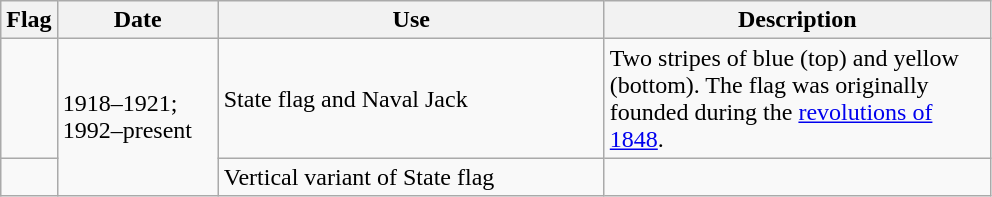<table class="wikitable">
<tr>
<th>Flag</th>
<th style="width:100px;">Date</th>
<th style="width:250px;">Use</th>
<th style="width:250px;">Description</th>
</tr>
<tr>
<td></td>
<td rowspan="2">1918–1921; 1992–present</td>
<td>State flag and Naval Jack</td>
<td>Two stripes of blue (top) and yellow (bottom). The flag was originally founded during the <a href='#'>revolutions of 1848</a>.</td>
</tr>
<tr>
<td></td>
<td>Vertical variant of State flag</td>
<td></td>
</tr>
</table>
